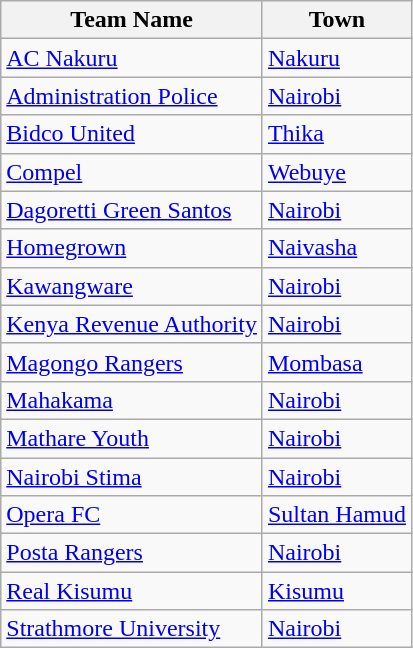<table class="wikitable">
<tr>
<th>Team Name</th>
<th>Town</th>
</tr>
<tr>
<td><a href='#'>AC Nakuru</a></td>
<td><a href='#'>Nakuru</a></td>
</tr>
<tr>
<td><a href='#'>Administration Police</a></td>
<td><a href='#'>Nairobi</a></td>
</tr>
<tr>
<td><a href='#'>Bidco United</a></td>
<td><a href='#'>Thika</a></td>
</tr>
<tr>
<td><a href='#'>Compel</a></td>
<td><a href='#'>Webuye</a></td>
</tr>
<tr>
<td><a href='#'>Dagoretti Green Santos</a></td>
<td><a href='#'>Nairobi</a></td>
</tr>
<tr>
<td><a href='#'>Homegrown</a></td>
<td><a href='#'>Naivasha</a></td>
</tr>
<tr>
<td><a href='#'>Kawangware</a></td>
<td><a href='#'>Nairobi</a></td>
</tr>
<tr>
<td><a href='#'>Kenya Revenue Authority</a></td>
<td><a href='#'>Nairobi</a></td>
</tr>
<tr>
<td><a href='#'>Magongo Rangers</a></td>
<td><a href='#'>Mombasa</a></td>
</tr>
<tr>
<td><a href='#'>Mahakama</a></td>
<td><a href='#'>Nairobi</a></td>
</tr>
<tr>
<td><a href='#'>Mathare Youth</a></td>
<td><a href='#'>Nairobi</a></td>
</tr>
<tr>
<td><a href='#'>Nairobi Stima</a></td>
<td><a href='#'>Nairobi</a></td>
</tr>
<tr>
<td><a href='#'>Opera FC</a></td>
<td><a href='#'>Sultan Hamud</a></td>
</tr>
<tr>
<td><a href='#'>Posta Rangers</a></td>
<td><a href='#'>Nairobi</a></td>
</tr>
<tr>
<td><a href='#'>Real Kisumu</a></td>
<td><a href='#'>Kisumu</a></td>
</tr>
<tr>
<td><a href='#'>Strathmore University</a></td>
<td><a href='#'>Nairobi</a></td>
</tr>
</table>
